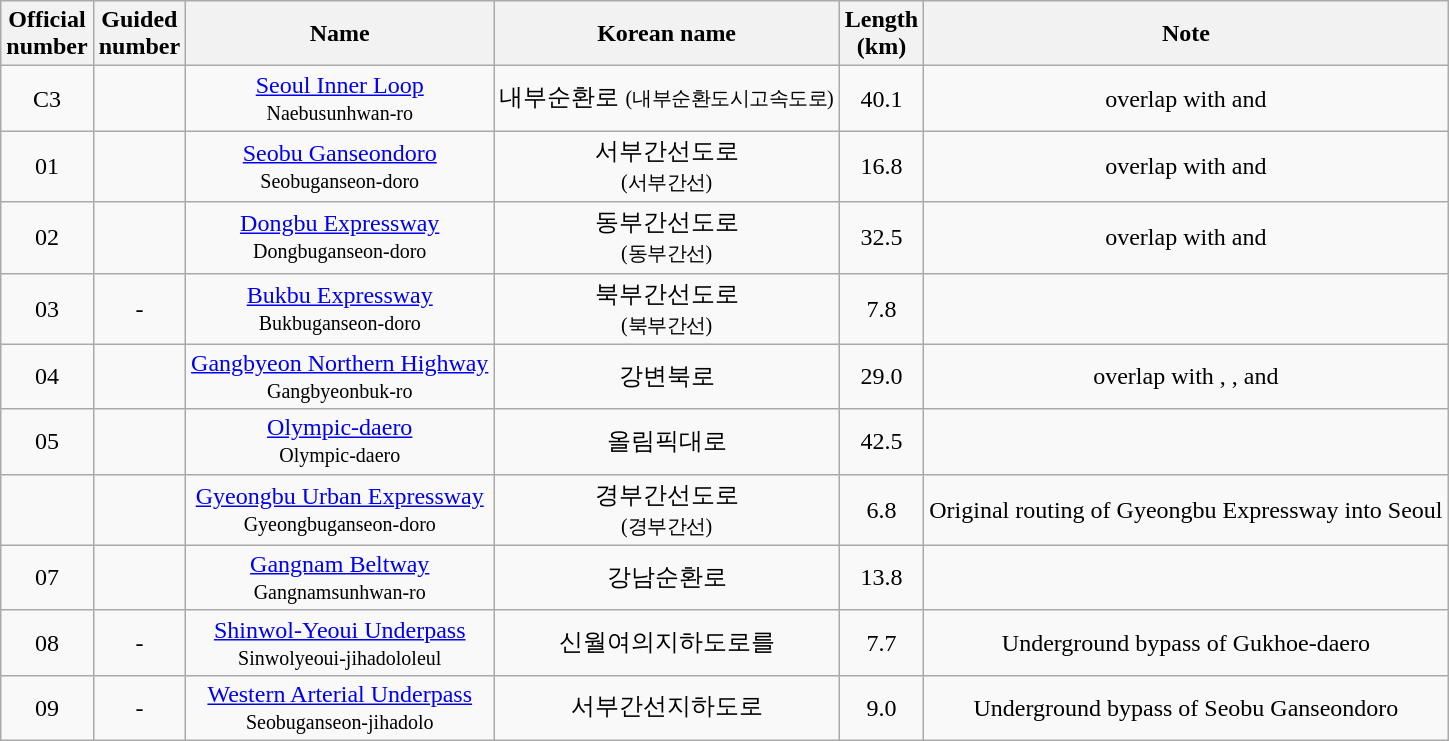<table class="wikitable" style="text-align: center;">
<tr>
<th>Official<br>number</th>
<th>Guided<br>number</th>
<th>Name</th>
<th>Korean name</th>
<th>Length<br>(km)</th>
<th>Note</th>
</tr>
<tr>
<td>C3</td>
<td></td>
<td><a href='#'>Seoul Inner Loop</a><br><small>Naebusunhwan-ro</small></td>
<td>내부순환로 <small>(내부순환도시고속도로)</small></td>
<td>40.1</td>
<td>overlap with  and </td>
</tr>
<tr>
<td>01</td>
<td></td>
<td><a href='#'>Seobu Ganseondoro</a><br><small>Seobuganseon-doro</small></td>
<td>서부간선도로<br><small>(서부간선)</small></td>
<td>16.8</td>
<td>overlap with  and </td>
</tr>
<tr>
<td>02</td>
<td></td>
<td><a href='#'>Dongbu Expressway</a><br><small>Dongbuganseon-doro</small></td>
<td>동부간선도로<br><small>(동부간선)</small></td>
<td>32.5</td>
<td>overlap with  and </td>
</tr>
<tr>
<td>03</td>
<td>-</td>
<td><a href='#'>Bukbu Expressway</a><br><small>Bukbuganseon-doro</small></td>
<td>북부간선도로<br><small>(북부간선)</small></td>
<td>7.8</td>
<td></td>
</tr>
<tr>
<td>04</td>
<td></td>
<td><a href='#'>Gangbyeon Northern Highway</a><br><small>Gangbyeonbuk-ro</small></td>
<td>강변북로</td>
<td>29.0</td>
<td>overlap with , ,  and </td>
</tr>
<tr>
<td>05</td>
<td></td>
<td><a href='#'>Olympic-daero</a><br><small>Olympic-daero</small></td>
<td>올림픽대로</td>
<td>42.5</td>
<td></td>
</tr>
<tr>
<td></td>
<td></td>
<td><a href='#'>Gyeongbu Urban Expressway</a><br><small>Gyeongbuganseon-doro</small></td>
<td>경부간선도로<br><small>(경부간선)</small></td>
<td>6.8</td>
<td>Original routing of Gyeongbu Expressway into Seoul</td>
</tr>
<tr>
<td>07</td>
<td></td>
<td><a href='#'>Gangnam Beltway</a><br><small>Gangnamsunhwan-ro</small></td>
<td>강남순환로</td>
<td>13.8</td>
<td></td>
</tr>
<tr>
<td>08</td>
<td>-</td>
<td><a href='#'>Shinwol-Yeoui Underpass</a><br><small>Sinwolyeoui-jihadololeul</small></td>
<td>신월여의지하도로를</td>
<td>7.7</td>
<td>Underground bypass of Gukhoe-daero</td>
</tr>
<tr>
<td>09</td>
<td>-</td>
<td><a href='#'>Western Arterial Underpass</a><br><small>Seobuganseon-jihadolo</small></td>
<td>서부간선지하도로</td>
<td>9.0</td>
<td>Underground bypass of Seobu Ganseondoro</td>
</tr>
</table>
